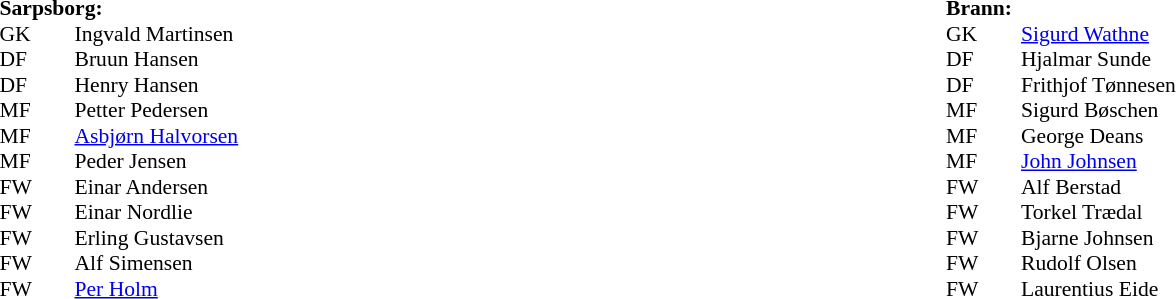<table style="width:100%;">
<tr>
<td valign=top width=50%><br><table style=font-size:90% cellspacing=0 cellpadding=0>
<tr>
<td colspan=4><strong>Sarpsborg:</strong></td>
</tr>
<tr>
<th width=25></th>
<th width=25></th>
</tr>
<tr>
<td>GK</td>
<td></td>
<td>Ingvald Martinsen</td>
</tr>
<tr>
<td>DF</td>
<td></td>
<td>Bruun Hansen</td>
</tr>
<tr>
<td>DF</td>
<td></td>
<td>Henry Hansen</td>
</tr>
<tr>
<td>MF</td>
<td></td>
<td>Petter Pedersen</td>
</tr>
<tr>
<td>MF</td>
<td></td>
<td><a href='#'>Asbjørn Halvorsen</a></td>
</tr>
<tr>
<td>MF</td>
<td></td>
<td>Peder Jensen</td>
</tr>
<tr>
<td>FW</td>
<td></td>
<td>Einar Andersen</td>
</tr>
<tr>
<td>FW</td>
<td></td>
<td>Einar Nordlie</td>
</tr>
<tr>
<td>FW</td>
<td></td>
<td>Erling Gustavsen</td>
</tr>
<tr>
<td>FW</td>
<td></td>
<td>Alf Simensen</td>
</tr>
<tr>
<td>FW</td>
<td></td>
<td><a href='#'>Per Holm</a></td>
</tr>
</table>
</td>
<td style="vertical-align:top; width:50%;"><br><table style=font-size:90% cellspacing=0 cellpadding=0>
<tr>
<td colspan=4><strong>Brann:</strong></td>
</tr>
<tr>
<th width=25></th>
<th width=25></th>
</tr>
<tr>
<td>GK</td>
<td></td>
<td><a href='#'>Sigurd Wathne</a></td>
</tr>
<tr>
<td>DF</td>
<td></td>
<td>Hjalmar Sunde</td>
</tr>
<tr>
<td>DF</td>
<td></td>
<td>Frithjof Tønnesen</td>
</tr>
<tr>
<td>MF</td>
<td></td>
<td>Sigurd Bøschen</td>
</tr>
<tr>
<td>MF</td>
<td></td>
<td>George Deans</td>
</tr>
<tr>
<td>MF</td>
<td></td>
<td><a href='#'>John Johnsen</a></td>
</tr>
<tr>
<td>FW</td>
<td></td>
<td>Alf Berstad</td>
</tr>
<tr>
<td>FW</td>
<td></td>
<td>Torkel Trædal</td>
</tr>
<tr>
<td>FW</td>
<td></td>
<td>Bjarne Johnsen</td>
</tr>
<tr>
<td>FW</td>
<td></td>
<td>Rudolf Olsen</td>
</tr>
<tr>
<td>FW</td>
<td></td>
<td>Laurentius Eide</td>
</tr>
</table>
</td>
</tr>
</table>
